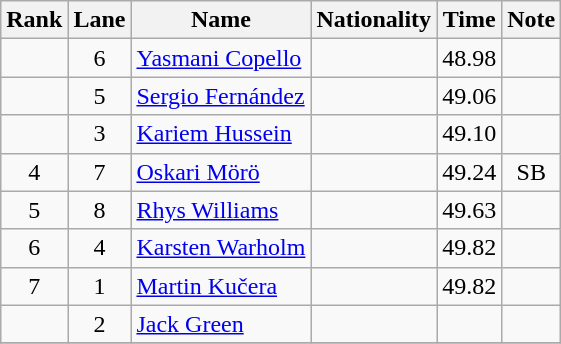<table class="wikitable sortable" style="text-align:center">
<tr>
<th>Rank</th>
<th>Lane</th>
<th>Name</th>
<th>Nationality</th>
<th>Time</th>
<th>Note</th>
</tr>
<tr>
<td></td>
<td>6</td>
<td align=left><a href='#'>Yasmani Copello</a></td>
<td align=left></td>
<td>48.98</td>
<td></td>
</tr>
<tr>
<td></td>
<td>5</td>
<td align=left><a href='#'>Sergio Fernández</a></td>
<td align=left></td>
<td>49.06</td>
<td></td>
</tr>
<tr>
<td></td>
<td>3</td>
<td align=left><a href='#'>Kariem Hussein</a></td>
<td align=left></td>
<td>49.10</td>
<td></td>
</tr>
<tr>
<td>4</td>
<td>7</td>
<td align=left><a href='#'>Oskari Mörö</a></td>
<td align=left></td>
<td>49.24</td>
<td>SB</td>
</tr>
<tr>
<td>5</td>
<td>8</td>
<td align=left><a href='#'>Rhys Williams</a></td>
<td align=left></td>
<td>49.63</td>
<td></td>
</tr>
<tr>
<td>6</td>
<td>4</td>
<td align=left><a href='#'>Karsten Warholm</a></td>
<td align=left></td>
<td>49.82</td>
<td></td>
</tr>
<tr>
<td>7</td>
<td>1</td>
<td align=left><a href='#'>Martin Kučera</a></td>
<td align=left></td>
<td>49.82</td>
<td></td>
</tr>
<tr>
<td></td>
<td>2</td>
<td align=left><a href='#'>Jack Green</a></td>
<td align=left></td>
<td></td>
<td></td>
</tr>
<tr>
</tr>
</table>
